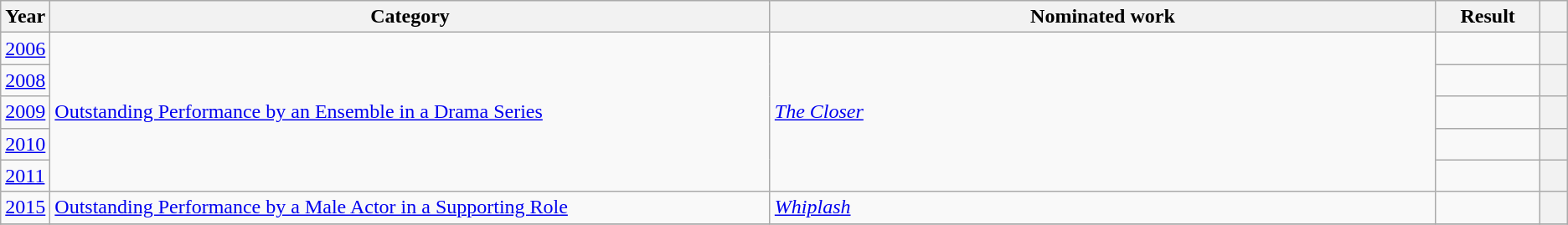<table class=wikitable>
<tr>
<th scope="col" style="width:1em;">Year</th>
<th scope="col" style="width:39em;">Category</th>
<th scope="col" style="width:36em;">Nominated work</th>
<th scope="col" style="width:5em;">Result</th>
<th scope="col" style="width:1em;"></th>
</tr>
<tr>
<td><a href='#'>2006</a></td>
<td rowspan="5"><a href='#'>Outstanding Performance by an Ensemble in a Drama Series</a></td>
<td rowspan="5"><em><a href='#'>The Closer</a></em></td>
<td></td>
<th align=center></th>
</tr>
<tr>
<td><a href='#'>2008</a></td>
<td></td>
<th align=center></th>
</tr>
<tr>
<td><a href='#'>2009</a></td>
<td></td>
<th align=center></th>
</tr>
<tr>
<td><a href='#'>2010</a></td>
<td></td>
<th align=center></th>
</tr>
<tr>
<td><a href='#'>2011</a></td>
<td></td>
<th align=center></th>
</tr>
<tr>
<td><a href='#'>2015</a></td>
<td><a href='#'>Outstanding Performance by a Male Actor in a Supporting Role</a></td>
<td><em><a href='#'>Whiplash</a></em></td>
<td></td>
<th align=center></th>
</tr>
<tr>
</tr>
</table>
